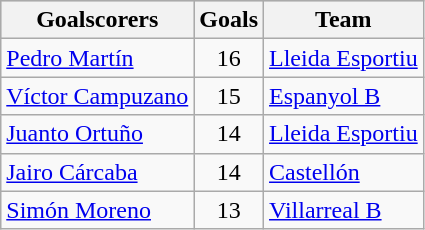<table class="wikitable sortable" class="wikitable">
<tr style="background:#ccc; text-align:center;">
<th>Goalscorers</th>
<th>Goals</th>
<th>Team</th>
</tr>
<tr>
<td> <a href='#'>Pedro Martín</a></td>
<td style="text-align:center;">16</td>
<td><a href='#'>Lleida Esportiu</a></td>
</tr>
<tr>
<td> <a href='#'>Víctor Campuzano</a></td>
<td style="text-align:center;">15</td>
<td><a href='#'>Espanyol B</a></td>
</tr>
<tr>
<td> <a href='#'>Juanto Ortuño</a></td>
<td style="text-align:center;">14</td>
<td><a href='#'>Lleida Esportiu</a></td>
</tr>
<tr>
<td> <a href='#'>Jairo Cárcaba</a></td>
<td style="text-align:center;">14</td>
<td><a href='#'>Castellón</a></td>
</tr>
<tr>
<td> <a href='#'>Simón Moreno</a></td>
<td style="text-align:center;">13</td>
<td><a href='#'>Villarreal B</a></td>
</tr>
</table>
